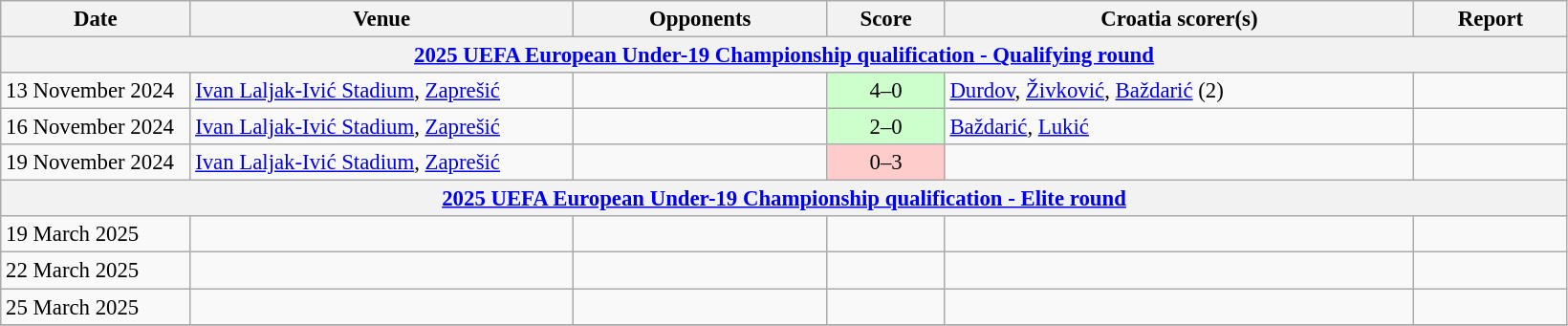<table class="wikitable" style="font-size:95%;">
<tr>
<th width=125>Date</th>
<th width=260>Venue</th>
<th width=170>Opponents</th>
<th width= 75>Score</th>
<th width=320>Croatia scorer(s)</th>
<th width=100>Report</th>
</tr>
<tr>
<th colspan=7><a href='#'>2025 UEFA European Under-19 Championship qualification - Qualifying round</a></th>
</tr>
<tr>
<td>13 November 2024</td>
<td><a href='#'>Ivan Laljak-Ivić Stadium</a>, <a href='#'>Zaprešić</a></td>
<td></td>
<td align=center bgcolor=#CCFFCC>4–0</td>
<td><a href='#'>Durdov</a>, <a href='#'>Živković</a>, <a href='#'>Baždarić</a> (2)</td>
<td></td>
</tr>
<tr>
<td>16 November 2024</td>
<td><a href='#'>Ivan Laljak-Ivić Stadium</a>, <a href='#'>Zaprešić</a></td>
<td></td>
<td align=center bgcolor=#CCFFCC>2–0</td>
<td><a href='#'>Baždarić</a>, <a href='#'>Lukić</a></td>
<td></td>
</tr>
<tr>
<td>19 November 2024</td>
<td><a href='#'>Ivan Laljak-Ivić Stadium</a>, <a href='#'>Zaprešić</a></td>
<td></td>
<td align="center" bgcolor="#FFCCCC">0–3</td>
<td></td>
<td></td>
</tr>
<tr>
<th colspan=7><a href='#'>2025 UEFA European Under-19 Championship qualification - Elite round</a></th>
</tr>
<tr>
<td>19 March 2025</td>
<td></td>
<td></td>
<td></td>
<td></td>
<td></td>
</tr>
<tr>
<td>22 March 2025</td>
<td></td>
<td></td>
<td></td>
<td></td>
<td></td>
</tr>
<tr>
<td>25 March 2025</td>
<td></td>
<td></td>
<td></td>
<td></td>
<td></td>
</tr>
<tr>
</tr>
</table>
